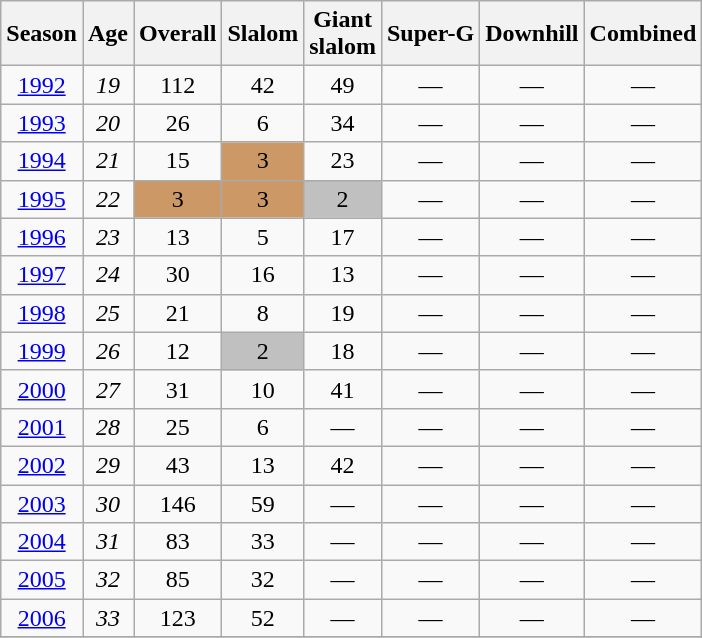<table class=wikitable style="text-align:center">
<tr>
<th>Season</th>
<th>Age</th>
<th>Overall</th>
<th>Slalom</th>
<th>Giant<br>slalom</th>
<th>Super-G</th>
<th>Downhill</th>
<th>Combined</th>
</tr>
<tr>
<td><a href='#'>1992</a></td>
<td><em>19</em></td>
<td>112</td>
<td>42</td>
<td>49</td>
<td>—</td>
<td>—</td>
<td>—</td>
</tr>
<tr>
<td><a href='#'>1993</a></td>
<td><em>20</em></td>
<td>26</td>
<td>6</td>
<td>34</td>
<td>—</td>
<td>—</td>
<td>—</td>
</tr>
<tr>
<td><a href='#'>1994</a></td>
<td><em>21</em></td>
<td>15</td>
<td style="background:#c96;">3</td>
<td>23</td>
<td>—</td>
<td>—</td>
<td>—</td>
</tr>
<tr>
<td><a href='#'>1995</a></td>
<td><em>22</em></td>
<td style="background:#c96;">3</td>
<td style="background:#c96;">3</td>
<td bgcolor="silver">2</td>
<td>—</td>
<td>—</td>
<td>—</td>
</tr>
<tr>
<td><a href='#'>1996</a></td>
<td><em>23</em></td>
<td>13</td>
<td>5</td>
<td>17</td>
<td>—</td>
<td>—</td>
<td>—</td>
</tr>
<tr>
<td><a href='#'>1997</a></td>
<td><em>24</em></td>
<td>30</td>
<td>16</td>
<td>13</td>
<td>—</td>
<td>—</td>
<td>—</td>
</tr>
<tr>
<td><a href='#'>1998</a></td>
<td><em>25</em></td>
<td>21</td>
<td>8</td>
<td>19</td>
<td>—</td>
<td>—</td>
<td>—</td>
</tr>
<tr>
<td><a href='#'>1999</a></td>
<td><em>26</em></td>
<td>12</td>
<td bgcolor="silver">2</td>
<td>18</td>
<td>—</td>
<td>—</td>
<td>—</td>
</tr>
<tr>
<td><a href='#'>2000</a></td>
<td><em>27</em></td>
<td>31</td>
<td>10</td>
<td>41</td>
<td>—</td>
<td>—</td>
<td>—</td>
</tr>
<tr>
<td><a href='#'>2001</a></td>
<td><em>28</em></td>
<td>25</td>
<td>6</td>
<td>—</td>
<td>—</td>
<td>—</td>
<td>—</td>
</tr>
<tr>
<td><a href='#'>2002</a></td>
<td><em>29</em></td>
<td>43</td>
<td>13</td>
<td>42</td>
<td>—</td>
<td>—</td>
<td>—</td>
</tr>
<tr>
<td><a href='#'>2003</a></td>
<td><em>30</em></td>
<td>146</td>
<td>59</td>
<td>—</td>
<td>—</td>
<td>—</td>
<td>—</td>
</tr>
<tr>
<td><a href='#'>2004</a></td>
<td><em>31</em></td>
<td>83</td>
<td>33</td>
<td>—</td>
<td>—</td>
<td>—</td>
<td>—</td>
</tr>
<tr>
<td><a href='#'>2005</a></td>
<td><em>32</em></td>
<td>85</td>
<td>32</td>
<td>—</td>
<td>—</td>
<td>—</td>
<td>—</td>
</tr>
<tr>
<td><a href='#'>2006</a></td>
<td><em>33</em></td>
<td>123</td>
<td>52</td>
<td>—</td>
<td>—</td>
<td>—</td>
<td>—</td>
</tr>
<tr>
</tr>
</table>
